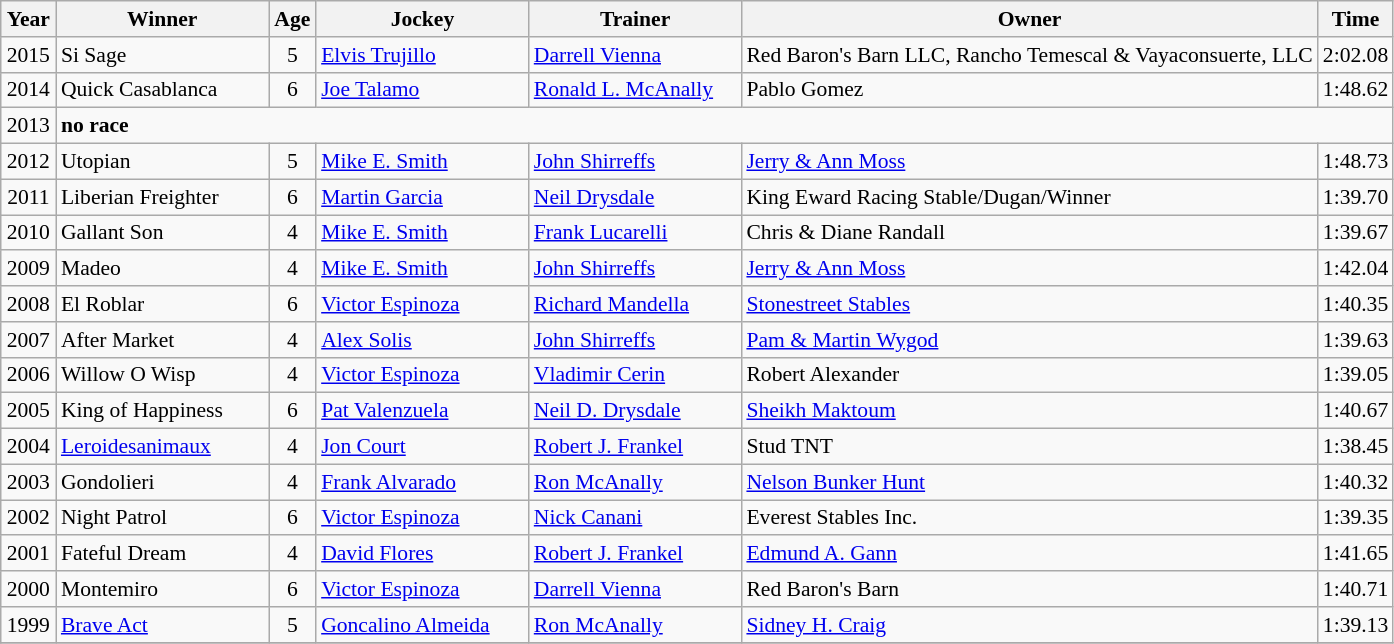<table class="wikitable sortable" style="font-size:90%">
<tr>
<th style="width:30px">Year<br></th>
<th style="width:135px">Winner<br></th>
<th style="width:25px">Age<br></th>
<th style="width:135px">Jockey<br></th>
<th style="width:135px">Trainer<br></th>
<th>Owner<br></th>
<th style="width:30px">Time</th>
</tr>
<tr>
<td align=center>2015</td>
<td>Si Sage</td>
<td align=center>5</td>
<td><a href='#'>Elvis Trujillo</a></td>
<td><a href='#'>Darrell Vienna</a></td>
<td>Red Baron's Barn LLC, Rancho Temescal & Vayaconsuerte, LLC</td>
<td>2:02.08</td>
</tr>
<tr>
<td align=center>2014</td>
<td>Quick Casablanca</td>
<td align=center>6</td>
<td><a href='#'>Joe Talamo</a></td>
<td><a href='#'>Ronald L. McAnally</a></td>
<td>Pablo Gomez</td>
<td>1:48.62</td>
</tr>
<tr>
<td align=center>2013</td>
<td colspan="6"><strong>no race</strong></td>
</tr>
<tr>
<td align=center>2012</td>
<td>Utopian</td>
<td align=center>5</td>
<td><a href='#'>Mike E. Smith</a></td>
<td><a href='#'>John Shirreffs</a></td>
<td><a href='#'>Jerry & Ann Moss</a></td>
<td>1:48.73</td>
</tr>
<tr>
<td align=center>2011</td>
<td>Liberian Freighter</td>
<td align=center>6</td>
<td><a href='#'>Martin Garcia</a></td>
<td><a href='#'>Neil Drysdale</a></td>
<td>King Eward Racing Stable/Dugan/Winner</td>
<td>1:39.70</td>
</tr>
<tr>
<td align=center>2010</td>
<td>Gallant Son</td>
<td align=center>4</td>
<td><a href='#'>Mike E. Smith</a></td>
<td><a href='#'>Frank Lucarelli</a></td>
<td>Chris & Diane Randall</td>
<td>1:39.67</td>
</tr>
<tr>
<td align=center>2009</td>
<td>Madeo</td>
<td align=center>4</td>
<td><a href='#'>Mike E. Smith</a></td>
<td><a href='#'>John Shirreffs</a></td>
<td><a href='#'>Jerry & Ann Moss</a></td>
<td>1:42.04</td>
</tr>
<tr>
<td align=center>2008</td>
<td>El Roblar</td>
<td align=center>6</td>
<td><a href='#'>Victor Espinoza</a></td>
<td><a href='#'>Richard Mandella</a></td>
<td><a href='#'>Stonestreet Stables</a></td>
<td>1:40.35</td>
</tr>
<tr>
<td align=center>2007</td>
<td>After Market</td>
<td align=center>4</td>
<td><a href='#'>Alex Solis</a></td>
<td><a href='#'>John Shirreffs</a></td>
<td><a href='#'>Pam & Martin Wygod</a></td>
<td>1:39.63</td>
</tr>
<tr>
<td align=center>2006</td>
<td>Willow O Wisp</td>
<td align=center>4</td>
<td><a href='#'>Victor Espinoza</a></td>
<td><a href='#'>Vladimir Cerin</a></td>
<td>Robert Alexander</td>
<td>1:39.05</td>
</tr>
<tr>
<td align=center>2005</td>
<td>King of Happiness</td>
<td align=center>6</td>
<td><a href='#'>Pat Valenzuela</a></td>
<td><a href='#'>Neil D. Drysdale</a></td>
<td><a href='#'>Sheikh Maktoum</a></td>
<td>1:40.67</td>
</tr>
<tr>
<td align=center>2004</td>
<td><a href='#'>Leroidesanimaux</a></td>
<td align=center>4</td>
<td><a href='#'>Jon Court</a></td>
<td><a href='#'>Robert J. Frankel</a></td>
<td>Stud TNT</td>
<td>1:38.45</td>
</tr>
<tr>
<td align=center>2003</td>
<td>Gondolieri</td>
<td align=center>4</td>
<td><a href='#'>Frank Alvarado</a></td>
<td><a href='#'>Ron McAnally</a></td>
<td><a href='#'>Nelson Bunker Hunt</a></td>
<td>1:40.32</td>
</tr>
<tr>
<td align=center>2002</td>
<td>Night Patrol</td>
<td align=center>6</td>
<td><a href='#'>Victor Espinoza</a></td>
<td><a href='#'>Nick Canani</a></td>
<td>Everest Stables Inc.</td>
<td>1:39.35</td>
</tr>
<tr>
<td align=center>2001</td>
<td>Fateful Dream</td>
<td align=center>4</td>
<td><a href='#'>David Flores</a></td>
<td><a href='#'>Robert J. Frankel</a></td>
<td><a href='#'>Edmund A. Gann</a></td>
<td>1:41.65</td>
</tr>
<tr>
<td align=center>2000</td>
<td>Montemiro</td>
<td align=center>6</td>
<td><a href='#'>Victor Espinoza</a></td>
<td><a href='#'>Darrell Vienna</a></td>
<td>Red Baron's Barn</td>
<td>1:40.71</td>
</tr>
<tr>
<td align=center>1999</td>
<td><a href='#'>Brave Act</a></td>
<td align=center>5</td>
<td><a href='#'>Goncalino Almeida</a></td>
<td><a href='#'>Ron McAnally</a></td>
<td><a href='#'>Sidney H. Craig</a></td>
<td>1:39.13</td>
</tr>
<tr>
</tr>
</table>
